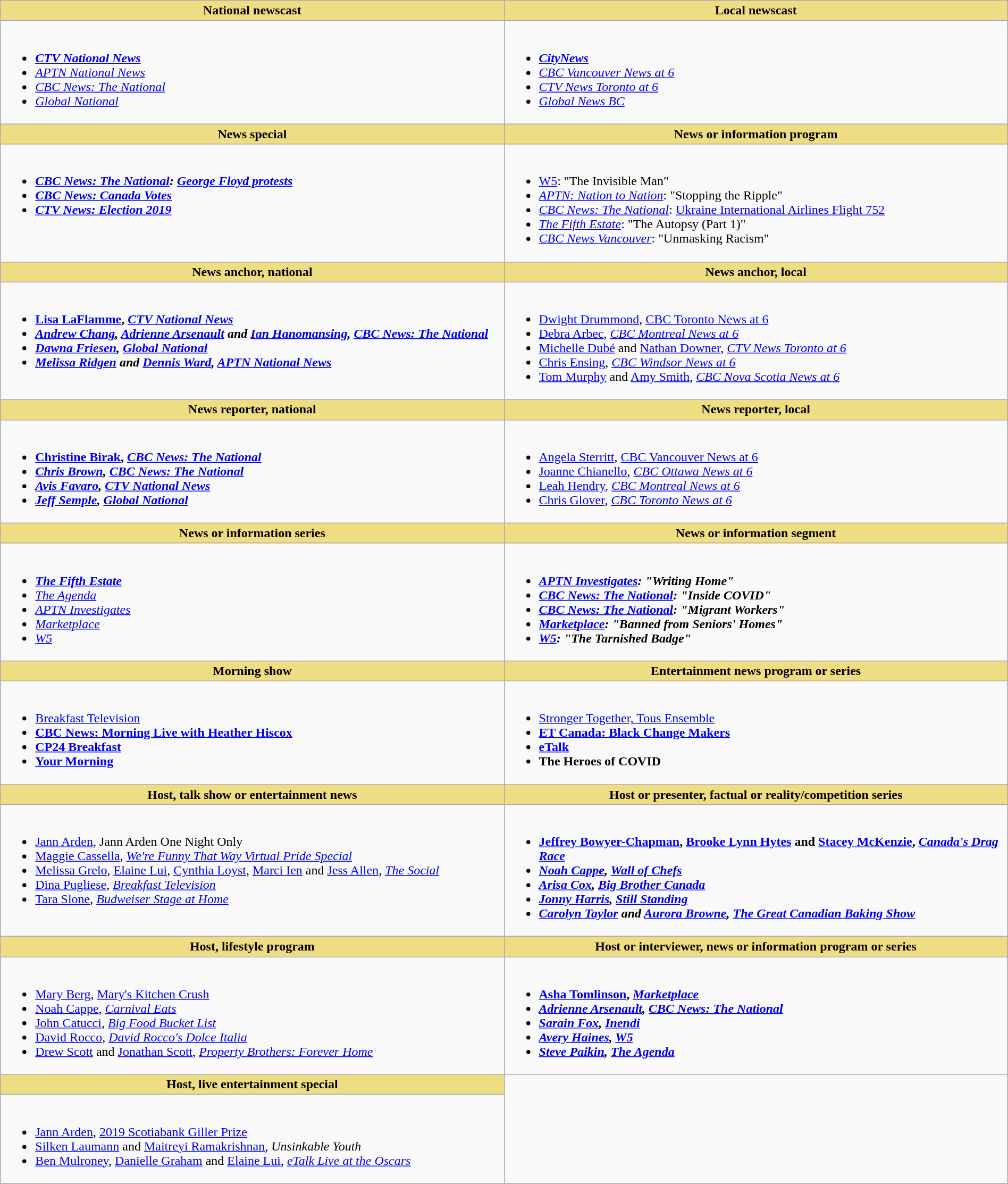<table class=wikitable width="100%">
<tr>
<th style="background:#EEDD82; width:50%">National newscast</th>
<th style="background:#EEDD82; width:50%">Local newscast</th>
</tr>
<tr>
<td valign="top"><br><ul><li> <strong><em><a href='#'>CTV National News</a></em></strong></li><li><em><a href='#'>APTN National News</a></em></li><li><em><a href='#'>CBC News: The National</a></em></li><li><em><a href='#'>Global National</a></em></li></ul></td>
<td valign="top"><br><ul><li> <strong><em><a href='#'>CityNews</a></em></strong></li><li><em><a href='#'>CBC Vancouver News at 6</a></em></li><li><em><a href='#'>CTV News Toronto at 6</a></em></li><li><em><a href='#'>Global News BC</a></em></li></ul></td>
</tr>
<tr>
<th style="background:#EEDD82; width:50%">News special</th>
<th style="background:#EEDD82; width:50%">News or information program</th>
</tr>
<tr>
<td valign="top"><br><ul><li> <strong><em><a href='#'>CBC News: The National</a><em>: <a href='#'>George Floyd protests</a><strong></li><li></em><a href='#'>CBC News: Canada Votes</a><em></li><li></em><a href='#'>CTV News: Election 2019</a><em></li></ul></td>
<td valign="top"><br><ul><li> </em></strong><a href='#'>W5</a></em>: "The Invisible Man"</strong></li><li><em><a href='#'>APTN: Nation to Nation</a></em>: "Stopping the Ripple"</li><li><em><a href='#'>CBC News: The National</a></em>: <a href='#'>Ukraine International Airlines Flight 752</a></li><li><em><a href='#'>The Fifth Estate</a></em>: "The Autopsy (Part 1)"</li><li><em><a href='#'>CBC News Vancouver</a></em>: "Unmasking Racism"</li></ul></td>
</tr>
<tr>
<th style="background:#EEDD82; width:50%">News anchor, national</th>
<th style="background:#EEDD82; width:50%">News anchor, local</th>
</tr>
<tr>
<td valign="top"><br><ul><li> <strong><a href='#'>Lisa LaFlamme</a>, <em><a href='#'>CTV National News</a><strong><em></li><li><a href='#'>Andrew Chang</a>, <a href='#'>Adrienne Arsenault</a> and <a href='#'>Ian Hanomansing</a>, </em><a href='#'>CBC News: The National</a><em></li><li><a href='#'>Dawna Friesen</a>, </em><a href='#'>Global National</a><em></li><li><a href='#'>Melissa Ridgen</a> and <a href='#'>Dennis Ward</a>, </em><a href='#'>APTN National News</a><em></li></ul></td>
<td valign="top"><br><ul><li> </strong><a href='#'>Dwight Drummond</a>, </em><a href='#'>CBC Toronto News at 6</a></em></strong></li><li><a href='#'>Debra Arbec</a>, <em><a href='#'>CBC Montreal News at 6</a></em></li><li><a href='#'>Michelle Dubé</a> and <a href='#'>Nathan Downer</a>, <em><a href='#'>CTV News Toronto at 6</a></em></li><li><a href='#'>Chris Ensing</a>, <em><a href='#'>CBC Windsor News at 6</a></em></li><li><a href='#'>Tom Murphy</a> and <a href='#'>Amy Smith</a>, <em><a href='#'>CBC Nova Scotia News at 6</a></em></li></ul></td>
</tr>
<tr>
<th style="background:#EEDD82; width:50%">News reporter, national</th>
<th style="background:#EEDD82; width:50%">News reporter, local</th>
</tr>
<tr>
<td valign="top"><br><ul><li> <strong><a href='#'>Christine Birak</a>, <em><a href='#'>CBC News: The National</a><strong><em></li><li><a href='#'>Chris Brown</a>, </em><a href='#'>CBC News: The National</a><em></li><li><a href='#'>Avis Favaro</a>, </em><a href='#'>CTV National News</a><em></li><li><a href='#'>Jeff Semple</a>, </em><a href='#'>Global National</a><em></li></ul></td>
<td valign="top"><br><ul><li> </strong><a href='#'>Angela Sterritt</a>, </em><a href='#'>CBC Vancouver News at 6</a></em></strong></li><li><a href='#'>Joanne Chianello</a>, <em><a href='#'>CBC Ottawa News at 6</a></em></li><li><a href='#'>Leah Hendry</a>, <em><a href='#'>CBC Montreal News at 6</a></em></li><li><a href='#'>Chris Glover</a>, <em><a href='#'>CBC Toronto News at 6</a></em></li></ul></td>
</tr>
<tr>
<th style="background:#EEDD82; width:50%">News or information series</th>
<th style="background:#EEDD82; width:50%">News or information segment</th>
</tr>
<tr>
<td valign="top"><br><ul><li> <strong><em><a href='#'>The Fifth Estate</a></em></strong></li><li><em><a href='#'>The Agenda</a></em></li><li><em><a href='#'>APTN Investigates</a></em></li><li><em><a href='#'>Marketplace</a></em></li><li><em><a href='#'>W5</a></em></li></ul></td>
<td valign="top"><br><ul><li> <strong><em><a href='#'>APTN Investigates</a><em>: "Writing Home"<strong></li><li></em><a href='#'>CBC News: The National</a><em>: "Inside COVID"</li><li></em><a href='#'>CBC News: The National</a><em>: "Migrant Workers"</li><li></em><a href='#'>Marketplace</a><em>: "Banned from Seniors' Homes"</li><li></em><a href='#'>W5</a><em>: "The Tarnished Badge"</li></ul></td>
</tr>
<tr>
<th style="background:#EEDD82; width:50%">Morning show</th>
<th style="background:#EEDD82; width:50%">Entertainment news program or series</th>
</tr>
<tr>
<td valign="top"><br><ul><li> </em></strong><a href='#'>Breakfast Television</a><strong><em></li><li></em><a href='#'>CBC News: Morning Live with Heather Hiscox</a><em></li><li></em><a href='#'>CP24 Breakfast</a><em></li><li></em><a href='#'>Your Morning</a><em></li></ul></td>
<td valign="top"><br><ul><li> </em></strong><a href='#'>Stronger Together, Tous Ensemble</a><strong><em></li><li></em><a href='#'>ET Canada: Black Change Makers</a><em></li><li></em><a href='#'>eTalk</a><em></li><li></em>The Heroes of COVID<em></li></ul></td>
</tr>
<tr>
<th style="background:#EEDD82; width:50%">Host, talk show or entertainment news</th>
<th style="background:#EEDD82; width:50%">Host or presenter, factual or reality/competition series</th>
</tr>
<tr>
<td valign="top"><br><ul><li> </strong><a href='#'>Jann Arden</a>, </em>Jann Arden One Night Only</em></strong></li><li><a href='#'>Maggie Cassella</a>, <em><a href='#'>We're Funny That Way Virtual Pride Special</a></em></li><li><a href='#'>Melissa Grelo</a>, <a href='#'>Elaine Lui</a>, <a href='#'>Cynthia Loyst</a>, <a href='#'>Marci Ien</a> and <a href='#'>Jess Allen</a>, <em><a href='#'>The Social</a></em></li><li><a href='#'>Dina Pugliese</a>, <em><a href='#'>Breakfast Television</a></em></li><li><a href='#'>Tara Slone</a>, <em><a href='#'>Budweiser Stage at Home</a></em></li></ul></td>
<td valign="top"><br><ul><li> <strong><a href='#'>Jeffrey Bowyer-Chapman</a>, <a href='#'>Brooke Lynn Hytes</a> and <a href='#'>Stacey McKenzie</a>, <em><a href='#'>Canada's Drag Race</a><strong><em></li><li><a href='#'>Noah Cappe</a>, </em><a href='#'>Wall of Chefs</a><em></li><li><a href='#'>Arisa Cox</a>, </em><a href='#'>Big Brother Canada</a><em></li><li><a href='#'>Jonny Harris</a>, </em><a href='#'>Still Standing</a><em></li><li><a href='#'>Carolyn Taylor</a> and <a href='#'>Aurora Browne</a>, </em><a href='#'>The Great Canadian Baking Show</a><em></li></ul></td>
</tr>
<tr>
<th style="background:#EEDD82; width:50%">Host, lifestyle program</th>
<th style="background:#EEDD82; width:50%">Host or interviewer, news or information program or series</th>
</tr>
<tr>
<td valign="top"><br><ul><li> </strong><a href='#'>Mary Berg</a>, </em><a href='#'>Mary's Kitchen Crush</a></em></strong></li><li><a href='#'>Noah Cappe</a>, <em><a href='#'>Carnival Eats</a></em></li><li><a href='#'>John Catucci</a>, <em><a href='#'>Big Food Bucket List</a></em></li><li><a href='#'>David Rocco</a>, <em><a href='#'>David Rocco's Dolce Italia</a></em></li><li><a href='#'>Drew Scott</a> and <a href='#'>Jonathan Scott</a>, <em><a href='#'>Property Brothers: Forever Home</a></em></li></ul></td>
<td valign="top"><br><ul><li> <strong><a href='#'>Asha Tomlinson</a>, <em><a href='#'>Marketplace</a><strong><em></li><li><a href='#'>Adrienne Arsenault</a>, </em><a href='#'>CBC News: The National</a><em></li><li><a href='#'>Sarain Fox</a>, </em><a href='#'>Inendi</a><em></li><li><a href='#'>Avery Haines</a>, </em><a href='#'>W5</a><em></li><li><a href='#'>Steve Paikin</a>, </em><a href='#'>The Agenda</a><em></li></ul></td>
</tr>
<tr>
<th style="background:#EEDD82; width:50%">Host, live entertainment special</th>
</tr>
<tr>
<td valign="top"><br><ul><li> </strong><a href='#'>Jann Arden</a>, </em><a href='#'>2019 Scotiabank Giller Prize</a></em></strong></li><li><a href='#'>Silken Laumann</a> and <a href='#'>Maitreyi Ramakrishnan</a>, <em>Unsinkable Youth</em></li><li><a href='#'>Ben Mulroney</a>, <a href='#'>Danielle Graham</a> and <a href='#'>Elaine Lui</a>, <em><a href='#'>eTalk Live at the Oscars</a></em></li></ul></td>
</tr>
</table>
